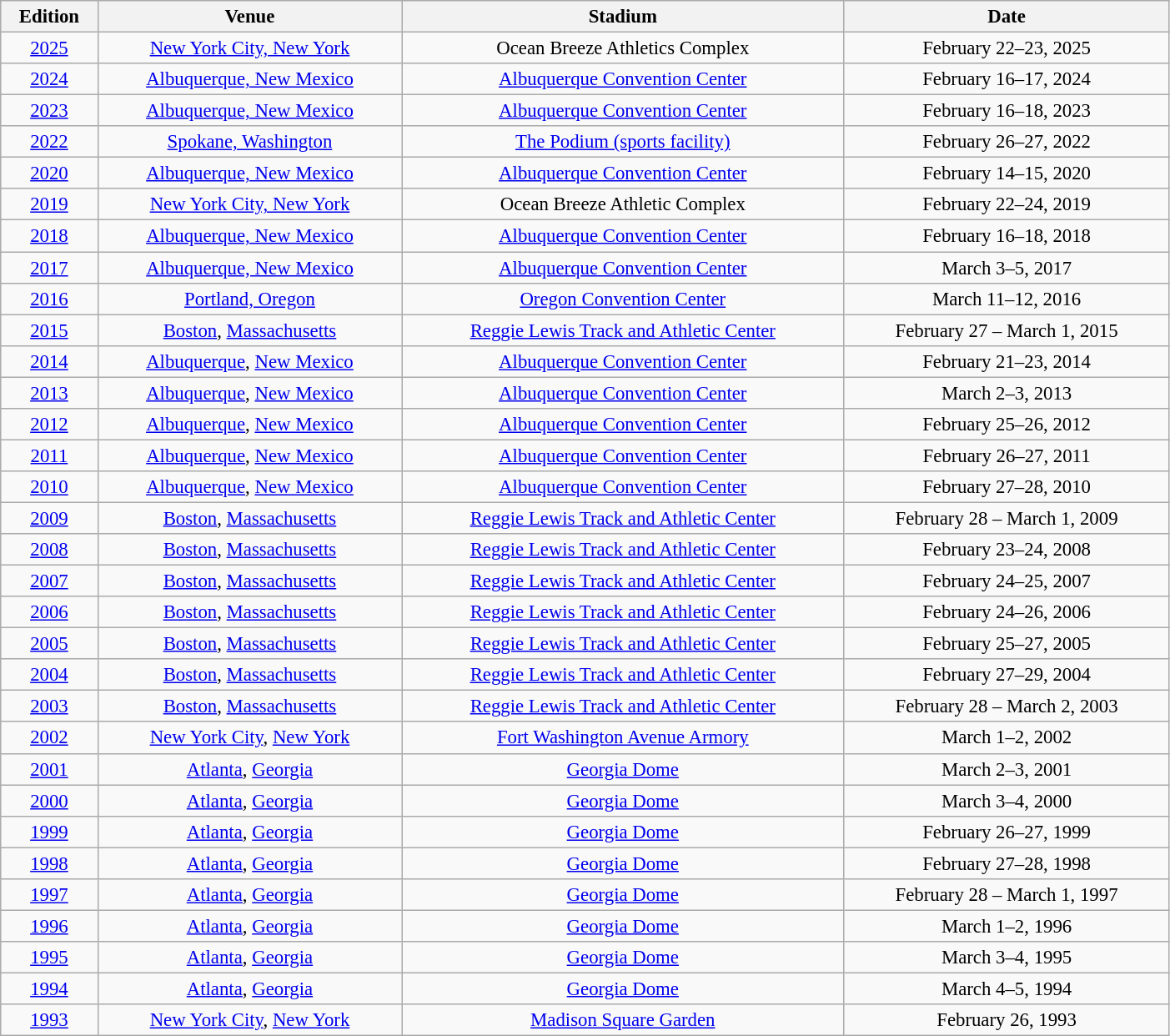<table class="wikitable" style=" text-align:center; font-size:95%;" width="74%">
<tr>
<th>Edition</th>
<th>Venue</th>
<th>Stadium</th>
<th>Date</th>
</tr>
<tr>
<td><a href='#'>2025</a></td>
<td><a href='#'>New York City, New York</a></td>
<td>Ocean Breeze Athletics Complex</td>
<td>February 22–23, 2025</td>
</tr>
<tr>
<td><a href='#'>2024</a></td>
<td><a href='#'>Albuquerque, New Mexico</a></td>
<td><a href='#'>Albuquerque Convention Center</a></td>
<td>February 16–17, 2024</td>
</tr>
<tr>
<td><a href='#'>2023</a></td>
<td><a href='#'>Albuquerque, New Mexico</a></td>
<td><a href='#'>Albuquerque Convention Center</a></td>
<td>February 16–18, 2023</td>
</tr>
<tr>
<td><a href='#'>2022</a></td>
<td><a href='#'>Spokane, Washington</a></td>
<td><a href='#'>The Podium (sports facility)</a></td>
<td>February 26–27, 2022</td>
</tr>
<tr>
<td><a href='#'>2020</a></td>
<td><a href='#'>Albuquerque, New Mexico</a></td>
<td><a href='#'>Albuquerque Convention Center</a></td>
<td>February 14–15, 2020</td>
</tr>
<tr>
<td><a href='#'>2019</a></td>
<td><a href='#'>New York City, New York</a></td>
<td>Ocean Breeze Athletic Complex</td>
<td>February 22–24, 2019</td>
</tr>
<tr>
<td><a href='#'>2018</a></td>
<td><a href='#'>Albuquerque, New Mexico</a></td>
<td><a href='#'>Albuquerque Convention Center</a></td>
<td>February 16–18, 2018</td>
</tr>
<tr>
<td><a href='#'>2017</a></td>
<td><a href='#'>Albuquerque, New Mexico</a></td>
<td><a href='#'>Albuquerque Convention Center</a></td>
<td>March 3–5, 2017</td>
</tr>
<tr>
<td><a href='#'>2016</a></td>
<td><a href='#'>Portland, Oregon</a></td>
<td><a href='#'>Oregon Convention Center</a></td>
<td>March 11–12, 2016</td>
</tr>
<tr>
<td><a href='#'>2015</a></td>
<td><a href='#'>Boston</a>, <a href='#'>Massachusetts</a></td>
<td><a href='#'>Reggie Lewis Track and Athletic Center</a></td>
<td>February 27 – March 1, 2015</td>
</tr>
<tr>
<td><a href='#'>2014</a></td>
<td><a href='#'>Albuquerque</a>, <a href='#'>New Mexico</a></td>
<td><a href='#'>Albuquerque Convention Center</a></td>
<td>February 21–23, 2014</td>
</tr>
<tr>
<td><a href='#'>2013</a></td>
<td><a href='#'>Albuquerque</a>, <a href='#'>New Mexico</a></td>
<td><a href='#'>Albuquerque Convention Center</a></td>
<td>March 2–3, 2013</td>
</tr>
<tr>
<td><a href='#'>2012</a></td>
<td><a href='#'>Albuquerque</a>, <a href='#'>New Mexico</a></td>
<td><a href='#'>Albuquerque Convention Center</a></td>
<td>February 25–26, 2012</td>
</tr>
<tr>
<td><a href='#'>2011</a></td>
<td><a href='#'>Albuquerque</a>, <a href='#'>New Mexico</a></td>
<td><a href='#'>Albuquerque Convention Center</a></td>
<td>February 26–27, 2011</td>
</tr>
<tr>
<td><a href='#'>2010</a></td>
<td><a href='#'>Albuquerque</a>, <a href='#'>New Mexico</a></td>
<td><a href='#'>Albuquerque Convention Center</a></td>
<td>February 27–28, 2010</td>
</tr>
<tr>
<td><a href='#'>2009</a></td>
<td><a href='#'>Boston</a>, <a href='#'>Massachusetts</a></td>
<td><a href='#'>Reggie Lewis Track and Athletic Center</a></td>
<td>February 28 – March 1, 2009</td>
</tr>
<tr>
<td><a href='#'>2008</a></td>
<td><a href='#'>Boston</a>, <a href='#'>Massachusetts</a></td>
<td><a href='#'>Reggie Lewis Track and Athletic Center</a></td>
<td>February 23–24, 2008</td>
</tr>
<tr>
<td><a href='#'>2007</a></td>
<td><a href='#'>Boston</a>, <a href='#'>Massachusetts</a></td>
<td><a href='#'>Reggie Lewis Track and Athletic Center</a></td>
<td>February 24–25, 2007</td>
</tr>
<tr>
<td><a href='#'>2006</a></td>
<td><a href='#'>Boston</a>, <a href='#'>Massachusetts</a></td>
<td><a href='#'>Reggie Lewis Track and Athletic Center</a></td>
<td>February 24–26, 2006</td>
</tr>
<tr>
<td><a href='#'>2005</a></td>
<td><a href='#'>Boston</a>, <a href='#'>Massachusetts</a></td>
<td><a href='#'>Reggie Lewis Track and Athletic Center</a></td>
<td>February 25–27, 2005</td>
</tr>
<tr>
<td><a href='#'>2004</a></td>
<td><a href='#'>Boston</a>, <a href='#'>Massachusetts</a></td>
<td><a href='#'>Reggie Lewis Track and Athletic Center</a></td>
<td>February 27–29, 2004</td>
</tr>
<tr>
<td><a href='#'>2003</a></td>
<td><a href='#'>Boston</a>, <a href='#'>Massachusetts</a></td>
<td><a href='#'>Reggie Lewis Track and Athletic Center</a></td>
<td>February 28 – March 2, 2003</td>
</tr>
<tr>
<td><a href='#'>2002</a></td>
<td><a href='#'>New York City</a>, <a href='#'>New York</a></td>
<td><a href='#'>Fort Washington Avenue Armory</a></td>
<td>March 1–2, 2002</td>
</tr>
<tr>
<td><a href='#'>2001</a></td>
<td><a href='#'>Atlanta</a>, <a href='#'>Georgia</a></td>
<td><a href='#'>Georgia Dome</a></td>
<td>March 2–3, 2001</td>
</tr>
<tr>
<td><a href='#'>2000</a></td>
<td><a href='#'>Atlanta</a>, <a href='#'>Georgia</a></td>
<td><a href='#'>Georgia Dome</a></td>
<td>March 3–4, 2000</td>
</tr>
<tr>
<td><a href='#'>1999</a></td>
<td><a href='#'>Atlanta</a>, <a href='#'>Georgia</a></td>
<td><a href='#'>Georgia Dome</a></td>
<td>February 26–27, 1999</td>
</tr>
<tr>
<td><a href='#'>1998</a></td>
<td><a href='#'>Atlanta</a>, <a href='#'>Georgia</a></td>
<td><a href='#'>Georgia Dome</a></td>
<td>February 27–28, 1998</td>
</tr>
<tr>
<td><a href='#'>1997</a></td>
<td><a href='#'>Atlanta</a>, <a href='#'>Georgia</a></td>
<td><a href='#'>Georgia Dome</a></td>
<td>February 28 – March 1, 1997</td>
</tr>
<tr>
<td><a href='#'>1996</a></td>
<td><a href='#'>Atlanta</a>, <a href='#'>Georgia</a></td>
<td><a href='#'>Georgia Dome</a></td>
<td>March 1–2, 1996</td>
</tr>
<tr>
<td><a href='#'>1995</a></td>
<td><a href='#'>Atlanta</a>, <a href='#'>Georgia</a></td>
<td><a href='#'>Georgia Dome</a></td>
<td>March 3–4, 1995</td>
</tr>
<tr>
<td><a href='#'>1994</a></td>
<td><a href='#'>Atlanta</a>, <a href='#'>Georgia</a></td>
<td><a href='#'>Georgia Dome</a></td>
<td>March 4–5, 1994</td>
</tr>
<tr>
<td><a href='#'>1993</a></td>
<td><a href='#'>New York City</a>, <a href='#'>New York</a></td>
<td><a href='#'>Madison Square Garden</a></td>
<td>February 26, 1993</td>
</tr>
</table>
